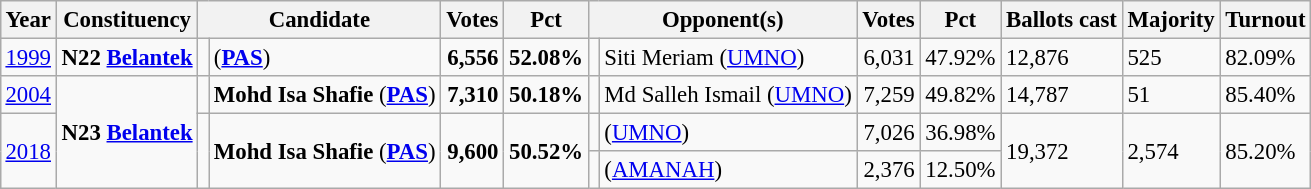<table class="wikitable" style="margin:0.5em ; font-size:95%">
<tr>
<th>Year</th>
<th>Constituency</th>
<th colspan=2>Candidate</th>
<th>Votes</th>
<th>Pct</th>
<th colspan=2>Opponent(s)</th>
<th>Votes</th>
<th>Pct</th>
<th>Ballots cast</th>
<th>Majority</th>
<th>Turnout</th>
</tr>
<tr>
<td><a href='#'>1999</a></td>
<td><strong>N22 <a href='#'>Belantek</a></strong></td>
<td></td>
<td> (<a href='#'><strong>PAS</strong></a>)</td>
<td align=right><strong>6,556</strong></td>
<td><strong>52.08%</strong></td>
<td></td>
<td>Siti Meriam (<a href='#'>UMNO</a>)</td>
<td align=right>6,031</td>
<td>47.92%</td>
<td>12,876</td>
<td>525</td>
<td>82.09%</td>
</tr>
<tr>
<td><a href='#'>2004</a></td>
<td rowspan=3><strong>N23 <a href='#'>Belantek</a></strong></td>
<td></td>
<td><strong>Mohd Isa Shafie</strong> (<a href='#'><strong>PAS</strong></a>)</td>
<td align=right><strong>7,310</strong></td>
<td><strong>50.18%</strong></td>
<td></td>
<td>Md Salleh Ismail (<a href='#'>UMNO</a>)</td>
<td align=right>7,259</td>
<td>49.82%</td>
<td>14,787</td>
<td>51</td>
<td>85.40%</td>
</tr>
<tr>
<td rowspan=2><a href='#'>2018</a></td>
<td rowspan=2 ></td>
<td rowspan=2><strong>Mohd Isa Shafie</strong> (<a href='#'><strong>PAS</strong></a>)</td>
<td rowspan=2 align=right><strong>9,600</strong></td>
<td rowspan=2><strong>50.52%</strong></td>
<td></td>
<td> (<a href='#'>UMNO</a>)</td>
<td align=right>7,026</td>
<td>36.98%</td>
<td rowspan=2>19,372</td>
<td rowspan=2>2,574</td>
<td rowspan=2>85.20%</td>
</tr>
<tr>
<td></td>
<td> (<a href='#'>AMANAH</a>)</td>
<td align=right>2,376</td>
<td>12.50%</td>
</tr>
</table>
